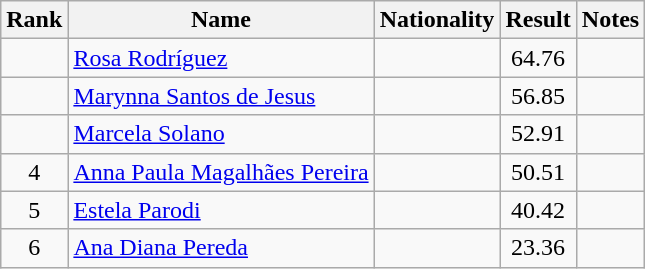<table class="wikitable sortable" style="text-align:center">
<tr>
<th>Rank</th>
<th>Name</th>
<th>Nationality</th>
<th>Result</th>
<th>Notes</th>
</tr>
<tr>
<td align=center></td>
<td align=left><a href='#'>Rosa Rodríguez</a></td>
<td align=left></td>
<td>64.76</td>
<td></td>
</tr>
<tr>
<td align=center></td>
<td align=left><a href='#'>Marynna Santos de Jesus</a></td>
<td align=left></td>
<td>56.85</td>
<td></td>
</tr>
<tr>
<td align=center></td>
<td align=left><a href='#'>Marcela Solano</a></td>
<td align=left></td>
<td>52.91</td>
<td></td>
</tr>
<tr>
<td align=center>4</td>
<td align=left><a href='#'>Anna Paula Magalhães Pereira</a></td>
<td align=left></td>
<td>50.51</td>
<td></td>
</tr>
<tr>
<td align=center>5</td>
<td align=left><a href='#'>Estela Parodi</a></td>
<td align=left></td>
<td>40.42</td>
<td></td>
</tr>
<tr>
<td align=center>6</td>
<td align=left><a href='#'>Ana Diana Pereda</a></td>
<td align=left></td>
<td>23.36</td>
<td></td>
</tr>
</table>
